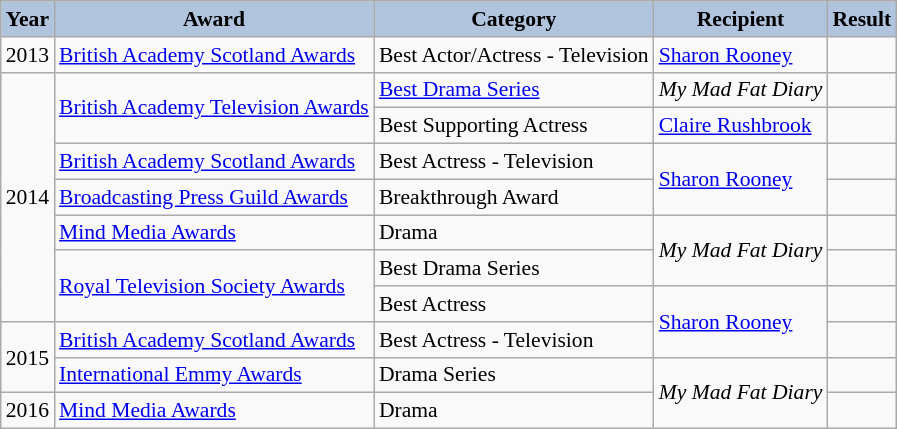<table class="wikitable" style="font-size:90%">
<tr style="text-align:center;">
<th style="background:#B0C4DE;">Year</th>
<th style="background:#B0C4DE;">Award</th>
<th style="background:#B0C4DE;">Category</th>
<th style="background:#B0C4DE;">Recipient</th>
<th style="background:#B0C4DE;">Result</th>
</tr>
<tr>
<td>2013</td>
<td><a href='#'>British Academy Scotland Awards</a></td>
<td>Best Actor/Actress - Television</td>
<td><a href='#'>Sharon Rooney</a></td>
<td></td>
</tr>
<tr>
<td rowspan="7">2014</td>
<td rowspan="2"><a href='#'>British Academy Television Awards</a></td>
<td><a href='#'>Best Drama Series</a></td>
<td><em>My Mad Fat Diary</em></td>
<td></td>
</tr>
<tr>
<td>Best Supporting Actress</td>
<td><a href='#'>Claire Rushbrook</a></td>
<td></td>
</tr>
<tr>
<td><a href='#'>British Academy Scotland Awards</a></td>
<td>Best Actress - Television</td>
<td rowspan="2"><a href='#'>Sharon Rooney</a></td>
<td></td>
</tr>
<tr>
<td><a href='#'>Broadcasting Press Guild Awards</a></td>
<td>Breakthrough Award</td>
<td></td>
</tr>
<tr>
<td><a href='#'>Mind Media Awards</a></td>
<td>Drama</td>
<td rowspan="2"><em>My Mad Fat Diary</em></td>
<td></td>
</tr>
<tr>
<td rowspan="2"><a href='#'>Royal Television Society Awards</a></td>
<td>Best Drama Series</td>
<td></td>
</tr>
<tr>
<td>Best Actress</td>
<td rowspan="2"><a href='#'>Sharon Rooney</a></td>
<td></td>
</tr>
<tr>
<td rowspan="2">2015</td>
<td><a href='#'>British Academy Scotland Awards</a></td>
<td>Best Actress - Television</td>
<td></td>
</tr>
<tr>
<td><a href='#'>International Emmy Awards</a></td>
<td>Drama Series</td>
<td rowspan="2"><em>My Mad Fat Diary</em></td>
<td></td>
</tr>
<tr>
<td>2016</td>
<td><a href='#'>Mind Media Awards</a></td>
<td>Drama</td>
<td></td>
</tr>
</table>
